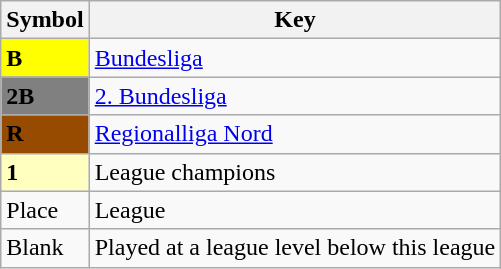<table class="wikitable" align="center">
<tr>
<th>Symbol</th>
<th>Key</th>
</tr>
<tr>
<td style="background:#FFFF00"><strong>B</strong></td>
<td><a href='#'>Bundesliga</a> </td>
</tr>
<tr>
<td style="background:#808080"><strong>2B</strong></td>
<td><a href='#'>2. Bundesliga</a> </td>
</tr>
<tr>
<td style="background:#964B00"><strong>R</strong></td>
<td><a href='#'>Regionalliga Nord</a> </td>
</tr>
<tr>
<td style="background:#ffffbf"><strong>1</strong></td>
<td>League champions</td>
</tr>
<tr>
<td>Place</td>
<td>League</td>
</tr>
<tr>
<td>Blank</td>
<td>Played at a league level below this league</td>
</tr>
</table>
